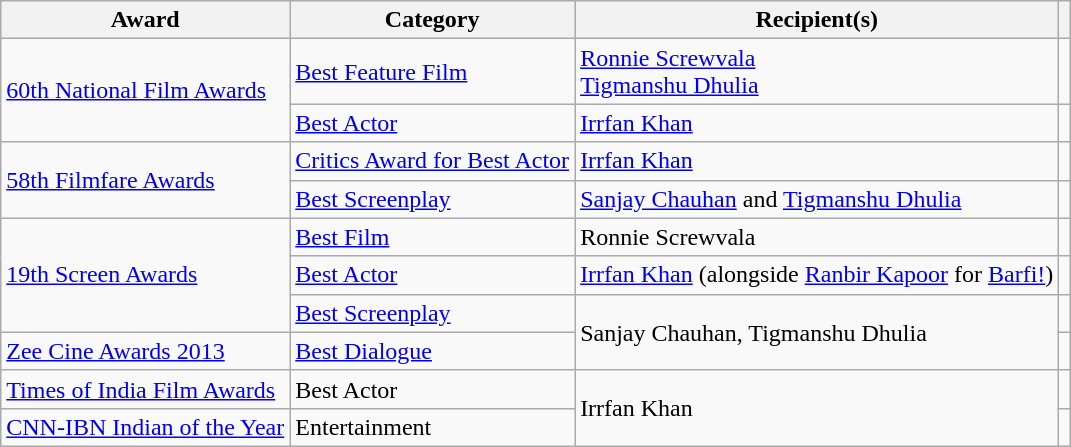<table class="wikitable">
<tr>
<th>Award</th>
<th>Category</th>
<th>Recipient(s)</th>
<th></th>
</tr>
<tr>
<td rowspan="2"><a href='#'>60th National Film Awards</a></td>
<td><a href='#'>Best Feature Film</a></td>
<td><a href='#'>Ronnie Screwvala</a> <br> <a href='#'>Tigmanshu Dhulia</a></td>
<td></td>
</tr>
<tr>
<td><a href='#'>Best Actor</a></td>
<td><a href='#'>Irrfan Khan</a></td>
<td></td>
</tr>
<tr>
<td rowspan="2"><a href='#'>58th Filmfare Awards</a></td>
<td><a href='#'>Critics Award for Best Actor</a></td>
<td><a href='#'>Irrfan Khan</a></td>
<td></td>
</tr>
<tr>
<td><a href='#'>Best Screenplay</a></td>
<td><a href='#'>Sanjay Chauhan</a> and <a href='#'>Tigmanshu Dhulia</a></td>
<td></td>
</tr>
<tr>
<td rowspan="3"><a href='#'>19th Screen Awards</a></td>
<td><a href='#'>Best Film</a></td>
<td>Ronnie Screwvala</td>
<td></td>
</tr>
<tr>
<td><a href='#'>Best Actor</a></td>
<td><a href='#'>Irrfan Khan</a> (alongside <a href='#'>Ranbir Kapoor</a> for <a href='#'>Barfi!</a>)</td>
<td></td>
</tr>
<tr>
<td><a href='#'>Best Screenplay</a></td>
<td rowspan="2">Sanjay Chauhan, Tigmanshu Dhulia</td>
<td></td>
</tr>
<tr>
<td><a href='#'>Zee Cine Awards 2013</a></td>
<td><a href='#'>Best Dialogue</a></td>
<td></td>
</tr>
<tr>
<td><a href='#'>Times of India Film Awards</a></td>
<td>Best Actor</td>
<td rowspan="2">Irrfan Khan</td>
<td></td>
</tr>
<tr>
<td><a href='#'>CNN-IBN Indian of the Year</a></td>
<td>Entertainment</td>
<td></td>
</tr>
</table>
